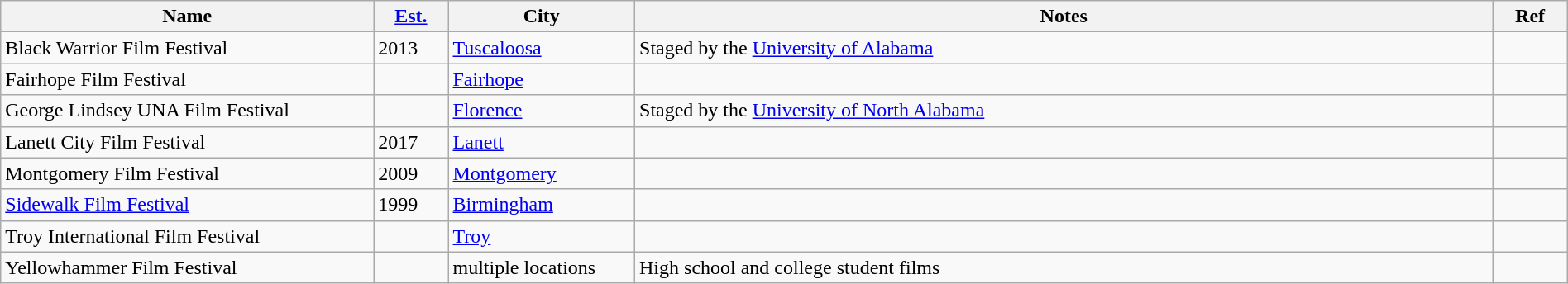<table class="wikitable sortable" width=100%>
<tr>
<th style="width:20%;">Name</th>
<th style="width:4%;"><a href='#'>Est.</a></th>
<th style="width:10%;">City</th>
<th style="width:46%;">Notes</th>
<th style="width:4%;">Ref</th>
</tr>
<tr>
<td>Black Warrior Film Festival</td>
<td>2013</td>
<td><a href='#'>Tuscaloosa</a></td>
<td>Staged by the <a href='#'>University of Alabama</a></td>
<td></td>
</tr>
<tr>
<td>Fairhope Film Festival</td>
<td></td>
<td><a href='#'>Fairhope</a></td>
<td></td>
<td></td>
</tr>
<tr>
<td>George Lindsey UNA Film Festival</td>
<td></td>
<td><a href='#'>Florence</a></td>
<td>Staged by the <a href='#'>University of North Alabama</a></td>
<td></td>
</tr>
<tr>
<td>Lanett City Film Festival</td>
<td>2017</td>
<td><a href='#'>Lanett</a></td>
<td></td>
<td></td>
</tr>
<tr>
<td>Montgomery Film Festival</td>
<td>2009</td>
<td><a href='#'>Montgomery</a></td>
<td></td>
<td></td>
</tr>
<tr>
<td><a href='#'>Sidewalk Film Festival</a></td>
<td>1999</td>
<td><a href='#'>Birmingham</a></td>
<td></td>
<td></td>
</tr>
<tr>
<td>Troy International Film Festival</td>
<td></td>
<td><a href='#'>Troy</a></td>
<td></td>
<td></td>
</tr>
<tr>
<td>Yellowhammer Film Festival</td>
<td></td>
<td>multiple locations</td>
<td>High school and college student films</td>
<td></td>
</tr>
</table>
